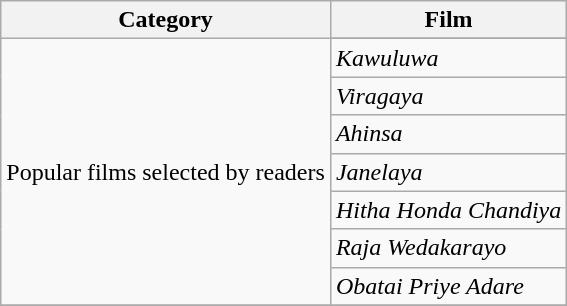<table class="wikitable plainrowheaders sortable">
<tr>
<th scope="col">Category</th>
<th scope="col">Film</th>
</tr>
<tr>
<td rowspan=8>Popular films selected by readers</td>
</tr>
<tr>
<td><em>Kawuluwa</em></td>
</tr>
<tr>
<td><em>Viragaya</em></td>
</tr>
<tr>
<td><em>Ahinsa</em></td>
</tr>
<tr>
<td><em>Janelaya</em></td>
</tr>
<tr>
<td><em>Hitha Honda Chandiya</em></td>
</tr>
<tr>
<td><em>Raja Wedakarayo</em></td>
</tr>
<tr>
<td><em>Obatai Priye Adare</em></td>
</tr>
<tr>
</tr>
</table>
